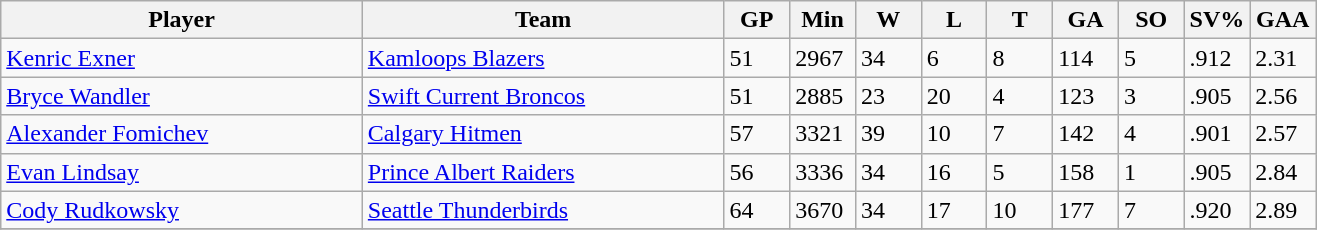<table class="wikitable">
<tr>
<th bgcolor="#DDDDFF" width="27.5%">Player</th>
<th bgcolor="#DDDDFF" width="27.5%">Team</th>
<th bgcolor="#DDDDFF" width="5%">GP</th>
<th bgcolor="#DDDDFF" width="5%">Min</th>
<th bgcolor="#DDDDFF" width="5%">W</th>
<th bgcolor="#DDDDFF" width="5%">L</th>
<th bgcolor="#DDDDFF" width="5%">T</th>
<th bgcolor="#DDDDFF" width="5%">GA</th>
<th bgcolor="#DDDDFF" width="5%">SO</th>
<th bgcolor="#DDDDFF" width="5%">SV%</th>
<th bgcolor="#DDDDFF" width="5%">GAA</th>
</tr>
<tr>
<td><a href='#'>Kenric Exner</a></td>
<td><a href='#'>Kamloops Blazers</a></td>
<td>51</td>
<td>2967</td>
<td>34</td>
<td>6</td>
<td>8</td>
<td>114</td>
<td>5</td>
<td>.912</td>
<td>2.31</td>
</tr>
<tr>
<td><a href='#'>Bryce Wandler</a></td>
<td><a href='#'>Swift Current Broncos</a></td>
<td>51</td>
<td>2885</td>
<td>23</td>
<td>20</td>
<td>4</td>
<td>123</td>
<td>3</td>
<td>.905</td>
<td>2.56</td>
</tr>
<tr>
<td><a href='#'>Alexander Fomichev</a></td>
<td><a href='#'>Calgary Hitmen</a></td>
<td>57</td>
<td>3321</td>
<td>39</td>
<td>10</td>
<td>7</td>
<td>142</td>
<td>4</td>
<td>.901</td>
<td>2.57</td>
</tr>
<tr>
<td><a href='#'>Evan Lindsay</a></td>
<td><a href='#'>Prince Albert Raiders</a></td>
<td>56</td>
<td>3336</td>
<td>34</td>
<td>16</td>
<td>5</td>
<td>158</td>
<td>1</td>
<td>.905</td>
<td>2.84</td>
</tr>
<tr>
<td><a href='#'>Cody Rudkowsky</a></td>
<td><a href='#'>Seattle Thunderbirds</a></td>
<td>64</td>
<td>3670</td>
<td>34</td>
<td>17</td>
<td>10</td>
<td>177</td>
<td>7</td>
<td>.920</td>
<td>2.89</td>
</tr>
<tr>
</tr>
</table>
